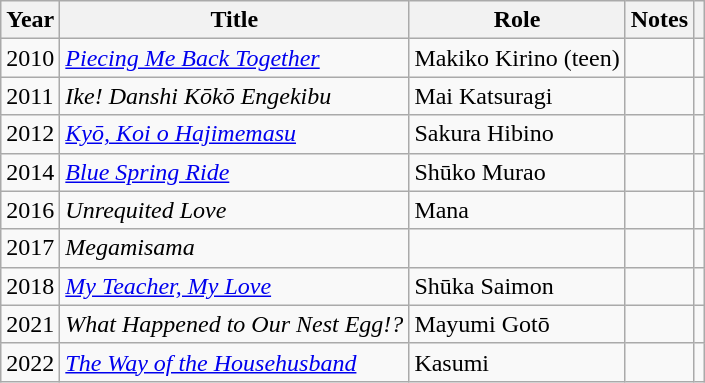<table class="wikitable plainrowheaders sortable">
<tr>
<th>Year</th>
<th>Title</th>
<th>Role</th>
<th class="unsortable">Notes</th>
<th class="unsortable"></th>
</tr>
<tr>
<td>2010</td>
<td><em><a href='#'>Piecing Me Back Together</a></em></td>
<td>Makiko Kirino (teen)</td>
<td></td>
<td></td>
</tr>
<tr>
<td>2011</td>
<td><em>Ike! Danshi Kōkō Engekibu</em></td>
<td>Mai Katsuragi</td>
<td></td>
<td></td>
</tr>
<tr>
<td>2012</td>
<td><em><a href='#'>Kyō, Koi o Hajimemasu</a></em></td>
<td>Sakura Hibino</td>
<td></td>
<td></td>
</tr>
<tr>
<td>2014</td>
<td><em><a href='#'>Blue Spring Ride</a></em></td>
<td>Shūko Murao</td>
<td></td>
<td></td>
</tr>
<tr>
<td>2016</td>
<td><em>Unrequited Love</em></td>
<td>Mana</td>
<td></td>
<td></td>
</tr>
<tr>
<td>2017</td>
<td><em>Megamisama</em></td>
<td></td>
<td></td>
<td></td>
</tr>
<tr>
<td>2018</td>
<td><em><a href='#'>My Teacher, My Love</a></em></td>
<td>Shūka Saimon</td>
<td></td>
<td></td>
</tr>
<tr>
<td>2021</td>
<td><em>What Happened to Our Nest Egg!?</em></td>
<td>Mayumi Gotō</td>
<td></td>
<td></td>
</tr>
<tr>
<td>2022</td>
<td><em><a href='#'>The Way of the Househusband</a></em></td>
<td>Kasumi</td>
<td></td>
<td></td>
</tr>
</table>
